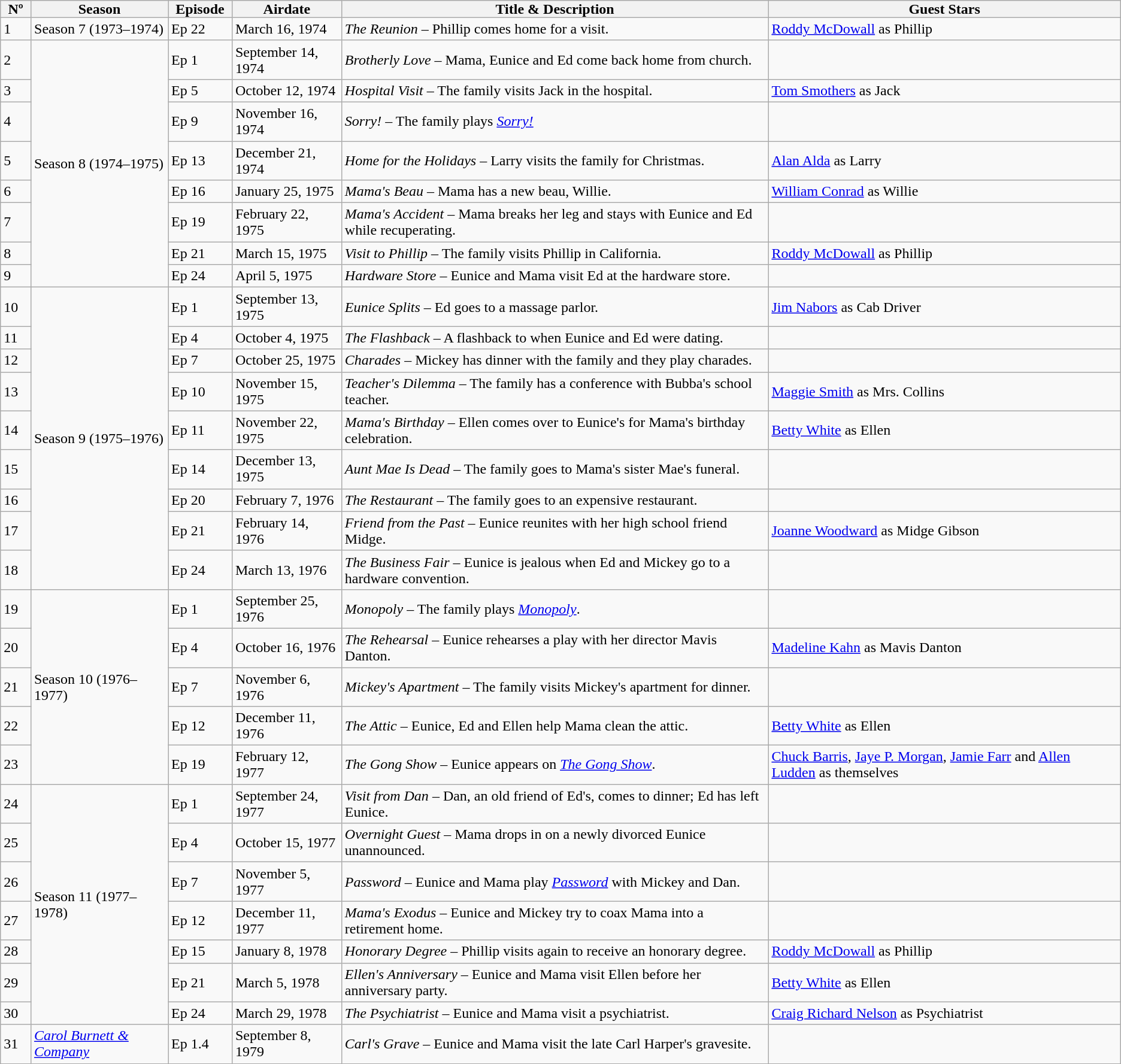<table class="wikitable" style="text-align:left">
<tr>
<th style="padding:0 8px;">Nº</th>
<th style="padding:0 8px;">Season</th>
<th style="padding:0 8px;">Episode</th>
<th style="padding:0 8px;">Airdate</th>
<th style="padding:0 8px;">Title & Description</th>
<th style="padding:0 8px;">Guest Stars</th>
</tr>
<tr>
<td>1</td>
<td>Season 7 (1973–1974)</td>
<td>Ep 22</td>
<td>March 16, 1974</td>
<td><em>The Reunion</em> – Phillip comes home for a visit.</td>
<td><a href='#'>Roddy McDowall</a> as Phillip</td>
</tr>
<tr>
<td>2</td>
<td rowspan=8>Season 8 (1974–1975)</td>
<td>Ep 1</td>
<td>September 14, 1974</td>
<td><em>Brotherly Love</em> – Mama, Eunice and Ed come back home from church.</td>
<td></td>
</tr>
<tr>
<td>3</td>
<td>Ep 5</td>
<td>October 12, 1974</td>
<td><em>Hospital Visit</em> – The family visits Jack in the hospital.</td>
<td><a href='#'>Tom Smothers</a> as Jack</td>
</tr>
<tr>
<td>4</td>
<td>Ep 9</td>
<td>November 16, 1974</td>
<td><em>Sorry!</em> – The family plays <em><a href='#'>Sorry!</a></em></td>
<td></td>
</tr>
<tr>
<td>5</td>
<td>Ep 13</td>
<td>December 21, 1974</td>
<td><em>Home for the Holidays</em> – Larry visits the family for Christmas.</td>
<td><a href='#'>Alan Alda</a> as Larry</td>
</tr>
<tr>
<td>6</td>
<td>Ep 16</td>
<td>January 25, 1975</td>
<td><em>Mama's Beau</em> – Mama has a new beau, Willie.</td>
<td><a href='#'>William Conrad</a> as Willie</td>
</tr>
<tr>
<td>7</td>
<td>Ep 19</td>
<td>February 22, 1975</td>
<td><em>Mama's Accident</em> – Mama breaks her leg and stays with Eunice and Ed while recuperating.</td>
<td></td>
</tr>
<tr>
<td>8</td>
<td>Ep 21</td>
<td>March 15, 1975</td>
<td><em>Visit to Phillip</em> – The family visits Phillip in California.</td>
<td><a href='#'>Roddy McDowall</a> as Phillip</td>
</tr>
<tr>
<td>9</td>
<td>Ep 24</td>
<td>April 5, 1975</td>
<td><em>Hardware Store</em> – Eunice and Mama visit Ed at the hardware store.</td>
<td></td>
</tr>
<tr>
<td>10</td>
<td rowspan=9>Season 9 (1975–1976)</td>
<td>Ep 1</td>
<td>September 13, 1975</td>
<td><em>Eunice Splits</em> – Ed goes to a massage parlor.</td>
<td><a href='#'>Jim Nabors</a> as Cab Driver</td>
</tr>
<tr>
<td>11</td>
<td>Ep 4</td>
<td>October 4, 1975</td>
<td><em>The Flashback</em> – A flashback to when Eunice and Ed were dating.</td>
<td></td>
</tr>
<tr>
<td>12</td>
<td>Ep 7</td>
<td>October 25, 1975</td>
<td><em>Charades</em> – Mickey has dinner with the family and they play charades.</td>
<td></td>
</tr>
<tr>
<td>13</td>
<td>Ep 10</td>
<td>November 15, 1975</td>
<td><em>Teacher's Dilemma</em> – The family has a conference with Bubba's school teacher.</td>
<td><a href='#'>Maggie Smith</a> as Mrs. Collins</td>
</tr>
<tr>
<td>14</td>
<td>Ep 11</td>
<td>November 22, 1975</td>
<td><em>Mama's Birthday</em> – Ellen comes over to Eunice's for Mama's birthday celebration.</td>
<td><a href='#'>Betty White</a> as Ellen</td>
</tr>
<tr>
<td>15</td>
<td>Ep 14</td>
<td>December 13, 1975</td>
<td><em>Aunt Mae Is Dead</em> – The family goes to Mama's sister Mae's funeral.</td>
<td></td>
</tr>
<tr>
<td>16</td>
<td>Ep 20</td>
<td>February 7, 1976</td>
<td><em>The Restaurant</em> – The family goes to an expensive restaurant.</td>
<td></td>
</tr>
<tr>
<td>17</td>
<td>Ep 21</td>
<td>February 14, 1976</td>
<td><em>Friend from the Past</em> – Eunice reunites with her high school friend Midge.</td>
<td><a href='#'>Joanne Woodward</a> as Midge Gibson</td>
</tr>
<tr>
<td>18</td>
<td>Ep 24</td>
<td>March 13, 1976</td>
<td><em>The Business Fair</em> – Eunice is jealous when Ed and Mickey go to a hardware convention.</td>
<td></td>
</tr>
<tr>
<td>19</td>
<td rowspan=5>Season 10 (1976–1977)</td>
<td>Ep 1</td>
<td>September 25, 1976</td>
<td><em>Monopoly</em> – The family plays <em><a href='#'>Monopoly</a></em>.</td>
<td></td>
</tr>
<tr>
<td>20</td>
<td>Ep 4</td>
<td>October 16, 1976</td>
<td><em>The Rehearsal</em> – Eunice rehearses a play with her director Mavis Danton.</td>
<td><a href='#'>Madeline Kahn</a> as Mavis Danton</td>
</tr>
<tr>
<td>21</td>
<td>Ep 7</td>
<td>November 6, 1976</td>
<td><em>Mickey's Apartment</em> – The family visits Mickey's apartment for dinner.</td>
<td></td>
</tr>
<tr>
<td>22</td>
<td>Ep 12</td>
<td>December 11, 1976</td>
<td><em>The Attic</em> – Eunice, Ed and Ellen help Mama clean the attic.</td>
<td><a href='#'>Betty White</a> as Ellen</td>
</tr>
<tr>
<td>23</td>
<td>Ep 19</td>
<td>February 12, 1977</td>
<td><em>The Gong Show</em> – Eunice appears on <em><a href='#'>The Gong Show</a></em>.</td>
<td><a href='#'>Chuck Barris</a>, <a href='#'>Jaye P. Morgan</a>, <a href='#'>Jamie Farr</a> and <a href='#'>Allen Ludden</a> as themselves</td>
</tr>
<tr>
<td>24</td>
<td rowspan=7>Season 11 (1977–1978)</td>
<td>Ep 1</td>
<td>September 24, 1977</td>
<td><em>Visit from Dan</em> – Dan, an old friend of Ed's, comes to dinner; Ed has left Eunice.</td>
<td></td>
</tr>
<tr>
<td>25</td>
<td>Ep 4</td>
<td>October 15, 1977</td>
<td><em>Overnight Guest</em> – Mama drops in on a newly divorced Eunice unannounced. </td>
<td></td>
</tr>
<tr>
<td>26</td>
<td>Ep 7</td>
<td>November 5, 1977</td>
<td><em>Password</em> – Eunice and Mama play <em><a href='#'>Password</a></em> with Mickey and Dan.</td>
<td></td>
</tr>
<tr>
<td>27</td>
<td>Ep 12</td>
<td>December 11, 1977</td>
<td><em>Mama's Exodus</em> – Eunice and Mickey try to coax Mama into a retirement home.</td>
<td></td>
</tr>
<tr>
<td>28</td>
<td>Ep 15</td>
<td>January 8, 1978</td>
<td><em>Honorary Degree</em> – Phillip visits again to receive an honorary degree.</td>
<td><a href='#'>Roddy McDowall</a> as Phillip</td>
</tr>
<tr>
<td>29</td>
<td>Ep 21</td>
<td>March 5, 1978</td>
<td><em>Ellen's Anniversary</em> – Eunice and Mama visit Ellen before her anniversary party.</td>
<td><a href='#'>Betty White</a> as Ellen</td>
</tr>
<tr>
<td>30</td>
<td>Ep 24</td>
<td>March 29, 1978</td>
<td><em>The Psychiatrist</em> – Eunice and Mama visit a psychiatrist.</td>
<td><a href='#'>Craig Richard Nelson</a> as Psychiatrist</td>
</tr>
<tr>
<td>31</td>
<td><em><a href='#'>Carol Burnett & Company</a></em></td>
<td>Ep 1.4</td>
<td>September 8, 1979</td>
<td><em>Carl's Grave</em> – Eunice and Mama visit the late Carl Harper's gravesite.</td>
<td></td>
</tr>
</table>
